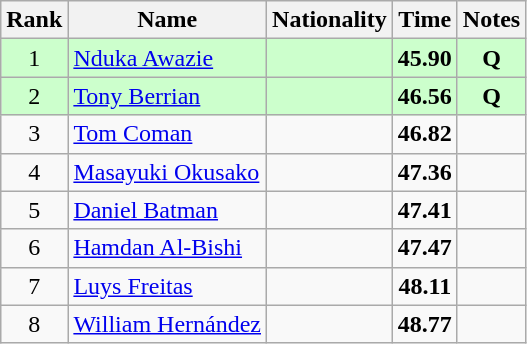<table class="wikitable sortable" style="text-align:center">
<tr>
<th>Rank</th>
<th>Name</th>
<th>Nationality</th>
<th>Time</th>
<th>Notes</th>
</tr>
<tr bgcolor=ccffcc>
<td>1</td>
<td align=left><a href='#'>Nduka Awazie</a></td>
<td align=left></td>
<td><strong>45.90</strong></td>
<td><strong>Q</strong></td>
</tr>
<tr bgcolor=ccffcc>
<td>2</td>
<td align=left><a href='#'>Tony Berrian</a></td>
<td align=left></td>
<td><strong>46.56</strong></td>
<td><strong>Q</strong></td>
</tr>
<tr>
<td>3</td>
<td align=left><a href='#'>Tom Coman</a></td>
<td align=left></td>
<td><strong>46.82</strong></td>
<td></td>
</tr>
<tr>
<td>4</td>
<td align=left><a href='#'>Masayuki Okusako</a></td>
<td align=left></td>
<td><strong>47.36</strong></td>
<td></td>
</tr>
<tr>
<td>5</td>
<td align=left><a href='#'>Daniel Batman</a></td>
<td align=left></td>
<td><strong>47.41</strong></td>
<td></td>
</tr>
<tr>
<td>6</td>
<td align=left><a href='#'>Hamdan Al-Bishi</a></td>
<td align=left></td>
<td><strong>47.47</strong></td>
<td></td>
</tr>
<tr>
<td>7</td>
<td align=left><a href='#'>Luys Freitas</a></td>
<td align=left></td>
<td><strong>48.11</strong></td>
<td></td>
</tr>
<tr>
<td>8</td>
<td align=left><a href='#'>William Hernández</a></td>
<td align=left></td>
<td><strong>48.77</strong></td>
<td></td>
</tr>
</table>
